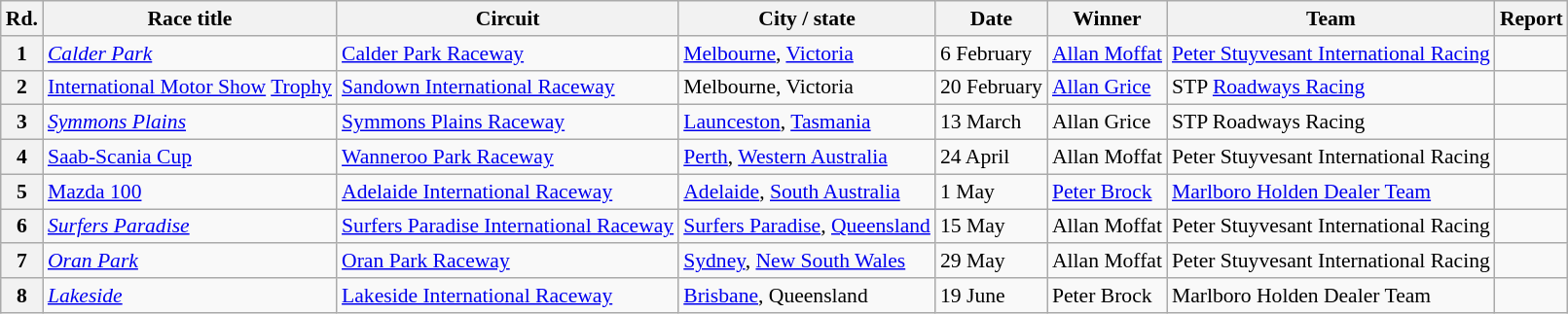<table class="wikitable" style="font-size: 90%">
<tr>
<th>Rd.</th>
<th>Race title</th>
<th>Circuit</th>
<th>City / state</th>
<th>Date</th>
<th>Winner</th>
<th>Team</th>
<th>Report</th>
</tr>
<tr>
<th>1</th>
<td> <em><a href='#'>Calder Park</a></em></td>
<td><a href='#'>Calder Park Raceway</a></td>
<td><a href='#'>Melbourne</a>, <a href='#'>Victoria</a></td>
<td>6 February</td>
<td><a href='#'>Allan Moffat</a></td>
<td><a href='#'>Peter Stuyvesant International Racing</a></td>
<td></td>
</tr>
<tr>
<th>2</th>
<td> <a href='#'>International Motor Show</a> <a href='#'>Trophy</a></td>
<td><a href='#'>Sandown International Raceway</a></td>
<td>Melbourne, Victoria</td>
<td>20 February</td>
<td><a href='#'>Allan Grice</a></td>
<td>STP <a href='#'>Roadways Racing</a></td>
<td></td>
</tr>
<tr>
<th>3</th>
<td> <em><a href='#'>Symmons Plains</a></em></td>
<td><a href='#'>Symmons Plains Raceway</a></td>
<td><a href='#'>Launceston</a>, <a href='#'>Tasmania</a></td>
<td>13 March</td>
<td>Allan Grice</td>
<td>STP Roadways Racing</td>
<td></td>
</tr>
<tr>
<th>4</th>
<td> <a href='#'>Saab-Scania Cup</a></td>
<td><a href='#'>Wanneroo Park Raceway</a></td>
<td><a href='#'>Perth</a>, <a href='#'>Western Australia</a></td>
<td>24 April</td>
<td>Allan Moffat</td>
<td>Peter Stuyvesant International Racing</td>
<td></td>
</tr>
<tr>
<th>5</th>
<td> <a href='#'>Mazda 100</a></td>
<td><a href='#'>Adelaide International Raceway</a></td>
<td><a href='#'>Adelaide</a>, <a href='#'>South Australia</a></td>
<td>1 May</td>
<td><a href='#'>Peter Brock</a></td>
<td><a href='#'>Marlboro Holden Dealer Team</a></td>
<td></td>
</tr>
<tr>
<th>6</th>
<td> <em><a href='#'>Surfers Paradise</a></em></td>
<td><a href='#'>Surfers Paradise International Raceway</a></td>
<td><a href='#'>Surfers Paradise</a>, <a href='#'>Queensland</a></td>
<td>15 May</td>
<td>Allan Moffat</td>
<td>Peter Stuyvesant International Racing</td>
<td></td>
</tr>
<tr>
<th>7</th>
<td> <em><a href='#'>Oran Park</a></em></td>
<td><a href='#'>Oran Park Raceway</a></td>
<td><a href='#'>Sydney</a>, <a href='#'>New South Wales</a></td>
<td>29 May</td>
<td>Allan Moffat</td>
<td>Peter Stuyvesant International Racing</td>
<td></td>
</tr>
<tr>
<th>8</th>
<td> <em><a href='#'>Lakeside</a></em></td>
<td><a href='#'>Lakeside International Raceway</a></td>
<td><a href='#'>Brisbane</a>, Queensland</td>
<td>19 June</td>
<td>Peter Brock</td>
<td>Marlboro Holden Dealer Team</td>
<td></td>
</tr>
</table>
